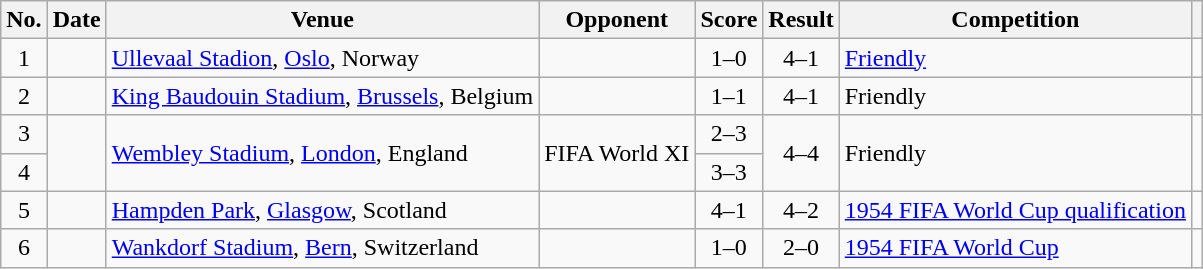<table class="wikitable sortable">
<tr>
<th scope="col">No.</th>
<th scope="col">Date</th>
<th scope="col">Venue</th>
<th scope="col">Opponent</th>
<th scope="col">Score</th>
<th scope="col">Result</th>
<th scope="col">Competition</th>
<th scope="col" class="unsortable"></th>
</tr>
<tr>
<td style="text-align:center">1</td>
<td></td>
<td><a href='#'>Ullevaal Stadion</a>, <a href='#'>Oslo</a>, Norway</td>
<td></td>
<td style="text-align:center">1–0</td>
<td style="text-align:center">4–1</td>
<td><a href='#'>Friendly</a></td>
<td></td>
</tr>
<tr>
<td style="text-align:center">2</td>
<td></td>
<td><a href='#'>King Baudouin Stadium</a>, <a href='#'>Brussels</a>, Belgium</td>
<td></td>
<td style="text-align:center">1–1</td>
<td style="text-align:center">4–1</td>
<td>Friendly</td>
<td></td>
</tr>
<tr>
<td style="text-align:center">3</td>
<td rowspan="2"></td>
<td rowspan="2"><a href='#'>Wembley Stadium</a>, <a href='#'>London</a>, England</td>
<td rowspan="2">FIFA World XI</td>
<td style="text-align:center">2–3</td>
<td rowspan="2" style="text-align:center">4–4</td>
<td rowspan="2">Friendly</td>
<td rowspan="2"></td>
</tr>
<tr>
<td style="text-align:center">4</td>
<td style="text-align:center">3–3</td>
</tr>
<tr>
<td style="text-align:center">5</td>
<td></td>
<td><a href='#'>Hampden Park</a>, <a href='#'>Glasgow</a>, Scotland</td>
<td></td>
<td style="text-align:center">4–1</td>
<td style="text-align:center">4–2</td>
<td><a href='#'>1954 FIFA World Cup qualification</a></td>
<td></td>
</tr>
<tr>
<td style="text-align:center">6</td>
<td></td>
<td><a href='#'>Wankdorf Stadium</a>, <a href='#'>Bern</a>, Switzerland</td>
<td></td>
<td style="text-align:center">1–0</td>
<td style="text-align:center">2–0</td>
<td><a href='#'>1954 FIFA World Cup</a></td>
<td></td>
</tr>
</table>
